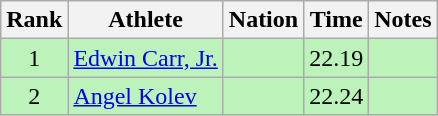<table class="wikitable sortable" style="text-align:center">
<tr>
<th>Rank</th>
<th>Athlete</th>
<th>Nation</th>
<th>Time</th>
<th>Notes</th>
</tr>
<tr bgcolor=bbf3bb>
<td>1</td>
<td align=left><a href='#'>Edwin Carr, Jr.</a></td>
<td align=left></td>
<td>22.19</td>
<td></td>
</tr>
<tr bgcolor=bbf3bb>
<td>2</td>
<td align=left><a href='#'>Angel Kolev</a></td>
<td align=left></td>
<td>22.24</td>
<td></td>
</tr>
</table>
